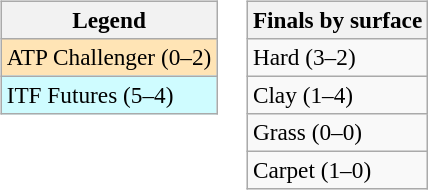<table>
<tr valign=top>
<td><br><table class=wikitable style=font-size:97%>
<tr>
<th>Legend</th>
</tr>
<tr bgcolor=moccasin>
<td>ATP Challenger (0–2)</td>
</tr>
<tr bgcolor=cffcff>
<td>ITF Futures (5–4)</td>
</tr>
</table>
</td>
<td><br><table class=wikitable style=font-size:97%>
<tr>
<th>Finals by surface</th>
</tr>
<tr>
<td>Hard (3–2)</td>
</tr>
<tr>
<td>Clay (1–4)</td>
</tr>
<tr>
<td>Grass (0–0)</td>
</tr>
<tr>
<td>Carpet (1–0)</td>
</tr>
</table>
</td>
</tr>
</table>
